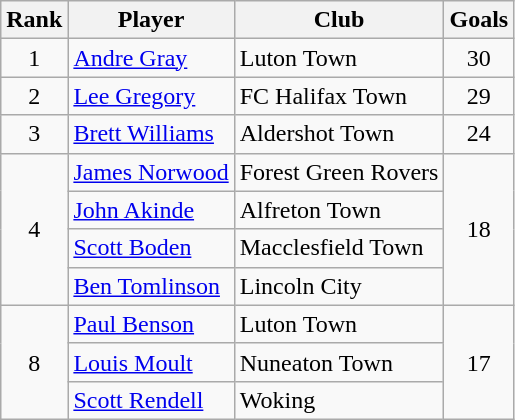<table class="wikitable" style="text-align:center">
<tr>
<th>Rank</th>
<th>Player</th>
<th>Club</th>
<th>Goals</th>
</tr>
<tr>
<td>1</td>
<td align="left"><a href='#'>Andre Gray</a></td>
<td align="left">Luton Town</td>
<td>30</td>
</tr>
<tr>
<td>2</td>
<td align="left"><a href='#'>Lee Gregory</a></td>
<td align="left">FC Halifax Town</td>
<td>29</td>
</tr>
<tr>
<td>3</td>
<td align="left"><a href='#'>Brett Williams</a></td>
<td align="left">Aldershot Town</td>
<td>24</td>
</tr>
<tr>
<td rowspan=4>4</td>
<td align="left"><a href='#'>James Norwood</a></td>
<td align="left">Forest Green Rovers</td>
<td rowspan=4>18</td>
</tr>
<tr>
<td align="left"><a href='#'>John Akinde</a></td>
<td align="left">Alfreton Town</td>
</tr>
<tr>
<td align="left"><a href='#'>Scott Boden</a></td>
<td align="left">Macclesfield Town</td>
</tr>
<tr>
<td align="left"><a href='#'>Ben Tomlinson</a></td>
<td align="left">Lincoln City</td>
</tr>
<tr>
<td rowspan=3>8</td>
<td align="left"><a href='#'>Paul Benson</a></td>
<td align="left">Luton Town</td>
<td rowspan=3>17</td>
</tr>
<tr>
<td align="left"><a href='#'>Louis Moult</a></td>
<td align="left">Nuneaton Town</td>
</tr>
<tr>
<td align="left"><a href='#'>Scott Rendell</a></td>
<td align="left">Woking</td>
</tr>
</table>
